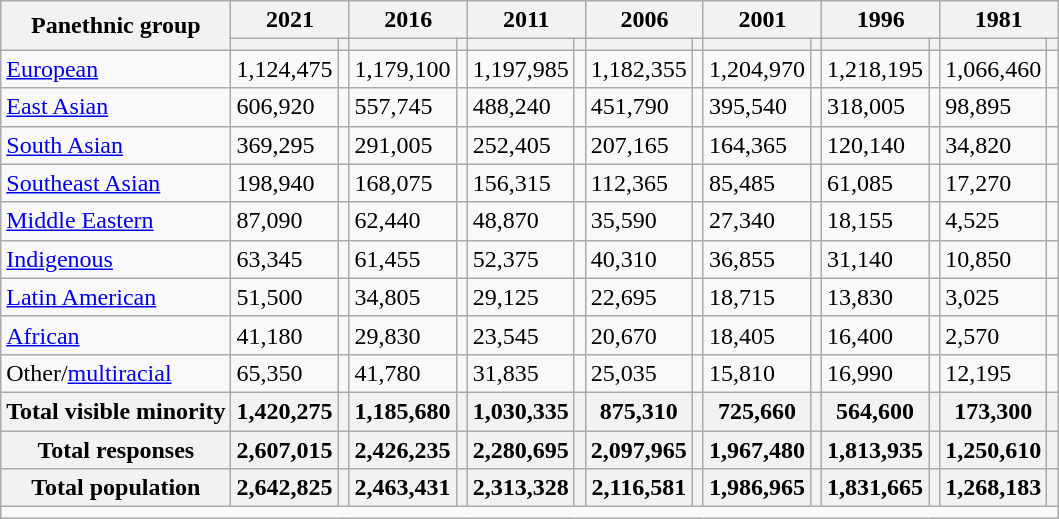<table class="wikitable sortable">
<tr>
<th rowspan="2">Panethnic group</th>
<th colspan="2">2021</th>
<th colspan="2">2016</th>
<th colspan="2">2011</th>
<th colspan="2">2006</th>
<th colspan="2">2001</th>
<th colspan="2">1996</th>
<th colspan="2">1981</th>
</tr>
<tr>
<th><a href='#'></a></th>
<th></th>
<th></th>
<th></th>
<th></th>
<th></th>
<th></th>
<th></th>
<th></th>
<th></th>
<th></th>
<th></th>
<th></th>
<th></th>
</tr>
<tr>
<td><a href='#'>European</a></td>
<td>1,124,475</td>
<td></td>
<td>1,179,100</td>
<td></td>
<td>1,197,985</td>
<td></td>
<td>1,182,355</td>
<td></td>
<td>1,204,970</td>
<td></td>
<td>1,218,195</td>
<td></td>
<td>1,066,460</td>
<td></td>
</tr>
<tr>
<td><a href='#'>East Asian</a></td>
<td>606,920</td>
<td></td>
<td>557,745</td>
<td></td>
<td>488,240</td>
<td></td>
<td>451,790</td>
<td></td>
<td>395,540</td>
<td></td>
<td>318,005</td>
<td></td>
<td>98,895</td>
<td></td>
</tr>
<tr>
<td><a href='#'>South Asian</a></td>
<td>369,295</td>
<td></td>
<td>291,005</td>
<td></td>
<td>252,405</td>
<td></td>
<td>207,165</td>
<td></td>
<td>164,365</td>
<td></td>
<td>120,140</td>
<td></td>
<td>34,820</td>
<td></td>
</tr>
<tr>
<td><a href='#'>Southeast Asian</a></td>
<td>198,940</td>
<td></td>
<td>168,075</td>
<td></td>
<td>156,315</td>
<td></td>
<td>112,365</td>
<td></td>
<td>85,485</td>
<td></td>
<td>61,085</td>
<td></td>
<td>17,270</td>
<td></td>
</tr>
<tr>
<td><a href='#'>Middle Eastern</a></td>
<td>87,090</td>
<td></td>
<td>62,440</td>
<td></td>
<td>48,870</td>
<td></td>
<td>35,590</td>
<td></td>
<td>27,340</td>
<td></td>
<td>18,155</td>
<td></td>
<td>4,525</td>
<td></td>
</tr>
<tr>
<td><a href='#'>Indigenous</a></td>
<td>63,345</td>
<td></td>
<td>61,455</td>
<td></td>
<td>52,375</td>
<td></td>
<td>40,310</td>
<td></td>
<td>36,855</td>
<td></td>
<td>31,140</td>
<td></td>
<td>10,850</td>
<td></td>
</tr>
<tr>
<td><a href='#'>Latin American</a></td>
<td>51,500</td>
<td></td>
<td>34,805</td>
<td></td>
<td>29,125</td>
<td></td>
<td>22,695</td>
<td></td>
<td>18,715</td>
<td></td>
<td>13,830</td>
<td></td>
<td>3,025</td>
<td></td>
</tr>
<tr>
<td><a href='#'>African</a></td>
<td>41,180</td>
<td></td>
<td>29,830</td>
<td></td>
<td>23,545</td>
<td></td>
<td>20,670</td>
<td></td>
<td>18,405</td>
<td></td>
<td>16,400</td>
<td></td>
<td>2,570</td>
<td></td>
</tr>
<tr>
<td>Other/<a href='#'>multiracial</a></td>
<td>65,350</td>
<td></td>
<td>41,780</td>
<td></td>
<td>31,835</td>
<td></td>
<td>25,035</td>
<td></td>
<td>15,810</td>
<td></td>
<td>16,990</td>
<td></td>
<td>12,195</td>
<td></td>
</tr>
<tr class="sortbottom">
<th>Total visible minority</th>
<th>1,420,275</th>
<th></th>
<th>1,185,680</th>
<th></th>
<th>1,030,335</th>
<th></th>
<th>875,310</th>
<th></th>
<th>725,660</th>
<th></th>
<th>564,600</th>
<th></th>
<th>173,300</th>
<th></th>
</tr>
<tr class="sortbottom">
<th>Total responses</th>
<th>2,607,015</th>
<th></th>
<th>2,426,235</th>
<th></th>
<th>2,280,695</th>
<th></th>
<th>2,097,965</th>
<th></th>
<th>1,967,480</th>
<th></th>
<th>1,813,935</th>
<th></th>
<th>1,250,610</th>
<th></th>
</tr>
<tr class="sortbottom">
<th>Total population</th>
<th>2,642,825</th>
<th></th>
<th>2,463,431</th>
<th></th>
<th>2,313,328</th>
<th></th>
<th>2,116,581</th>
<th></th>
<th>1,986,965</th>
<th></th>
<th>1,831,665</th>
<th></th>
<th>1,268,183</th>
<th></th>
</tr>
<tr class="sortbottom">
<td colspan="15"></td>
</tr>
</table>
